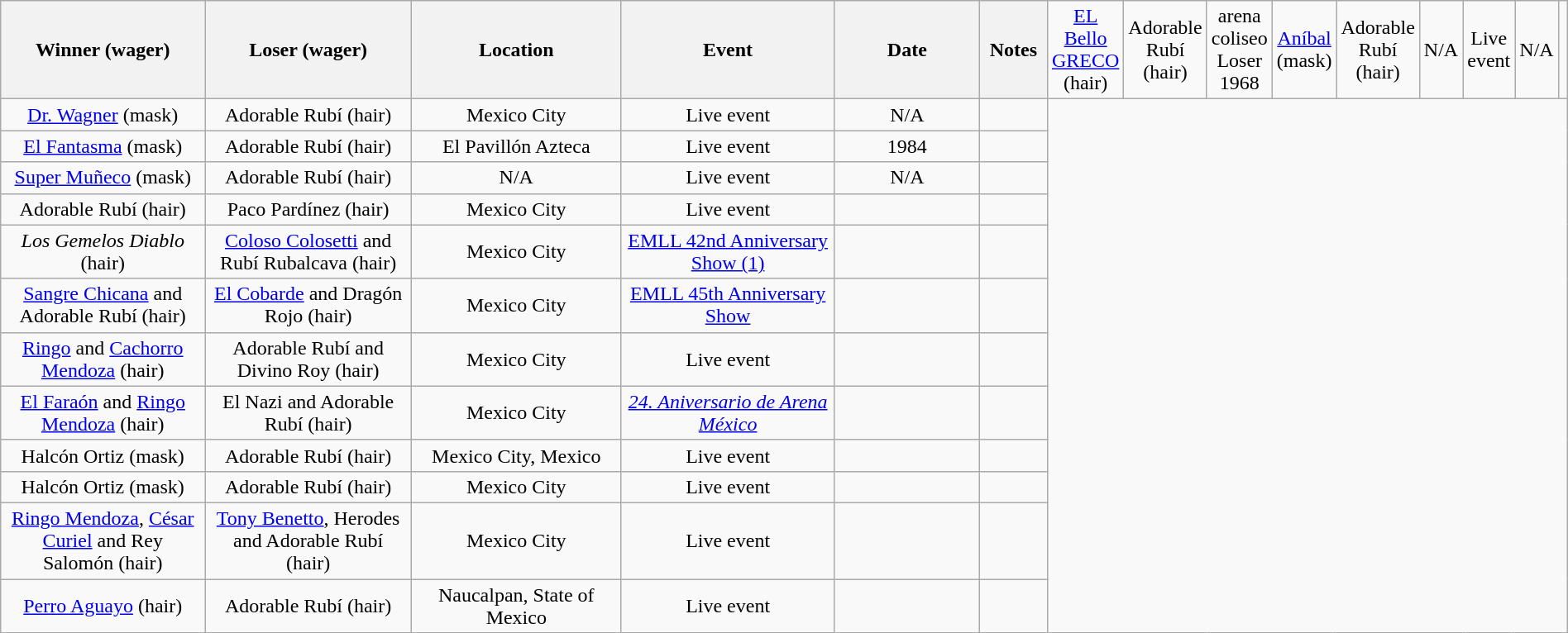<table class="wikitable sortable" width=100%  style="text-align: center">
<tr>
<th width=20% scope="col">Winner (wager)</th>
<th width=20% scope="col">Loser (wager)</th>
<th width=20% scope="col">Location</th>
<th width=20% scope="col">Event</th>
<th width=15% scope="col">Date</th>
<th class="unsortable" width=5% scope="col">Notes</th>
<td><a href='#'>EL Bello GRECO</a> (hair)</td>
<td>Adorable Rubí (hair)</td>
<td>arena coliseo Loser  1968</td>
<td><a href='#'>Aníbal</a> (mask)</td>
<td>Adorable Rubí (hair)</td>
<td>N/A</td>
<td>Live event</td>
<td>N/A</td>
<td></td>
</tr>
<tr>
<td><a href='#'>Dr. Wagner</a> (mask)</td>
<td>Adorable Rubí (hair)</td>
<td>Mexico City</td>
<td>Live event</td>
<td>N/A</td>
<td></td>
</tr>
<tr>
<td><a href='#'>El Fantasma</a> (mask)</td>
<td>Adorable Rubí (hair)</td>
<td>El Pavillón Azteca</td>
<td>Live event</td>
<td>1984</td>
<td></td>
</tr>
<tr>
<td><a href='#'>Super Muñeco</a> (mask)</td>
<td>Adorable Rubí (hair)</td>
<td>N/A</td>
<td>Live event</td>
<td>N/A</td>
<td></td>
</tr>
<tr>
<td>Adorable Rubí (hair)</td>
<td>Paco Pardínez (hair)</td>
<td>Mexico City</td>
<td>Live event</td>
<td></td>
<td> </td>
</tr>
<tr>
<td><em>Los Gemelos Diablo</em> (hair)</td>
<td><a href='#'>Coloso Colosetti</a> and Rubí Rubalcava (hair)</td>
<td>Mexico City</td>
<td><a href='#'>EMLL 42nd Anniversary Show (1)</a></td>
<td></td>
<td></td>
</tr>
<tr>
<td><a href='#'>Sangre Chicana</a> and Adorable Rubí (hair)</td>
<td><a href='#'>El Cobarde</a> and Dragón Rojo (hair)</td>
<td>Mexico City</td>
<td><a href='#'>EMLL 45th Anniversary Show</a></td>
<td></td>
<td></td>
</tr>
<tr>
<td><a href='#'>Ringo</a> and <a href='#'>Cachorro Mendoza</a> (hair)</td>
<td>Adorable Rubí and Divino Roy (hair)</td>
<td>Mexico City</td>
<td>Live event</td>
<td></td>
<td></td>
</tr>
<tr>
<td><a href='#'>El Faraón</a> and <a href='#'>Ringo Mendoza</a> (hair)</td>
<td>El Nazi and Adorable Rubí (hair)</td>
<td>Mexico City</td>
<td><em><a href='#'>24. Aniversario de Arena México</a></em></td>
<td></td>
<td></td>
</tr>
<tr>
<td>Halcón Ortiz (mask)</td>
<td>Adorable Rubí (hair)</td>
<td>Mexico City, Mexico</td>
<td>Live event</td>
<td></td>
<td></td>
</tr>
<tr>
<td>Halcón Ortiz (mask)</td>
<td>Adorable Rubí (hair)</td>
<td>Mexico City</td>
<td>Live event</td>
<td></td>
<td></td>
</tr>
<tr>
<td><a href='#'>Ringo Mendoza</a>, <a href='#'>César Curiel</a> and Rey Salomón (hair)</td>
<td><a href='#'>Tony Benetto</a>, Herodes and Adorable Rubí (hair)</td>
<td>Mexico City</td>
<td>Live event</td>
<td></td>
<td></td>
</tr>
<tr>
<td><a href='#'>Perro Aguayo</a> (hair)</td>
<td>Adorable Rubí (hair)</td>
<td>Naucalpan, State of Mexico</td>
<td>Live event</td>
<td></td>
<td></td>
</tr>
</table>
